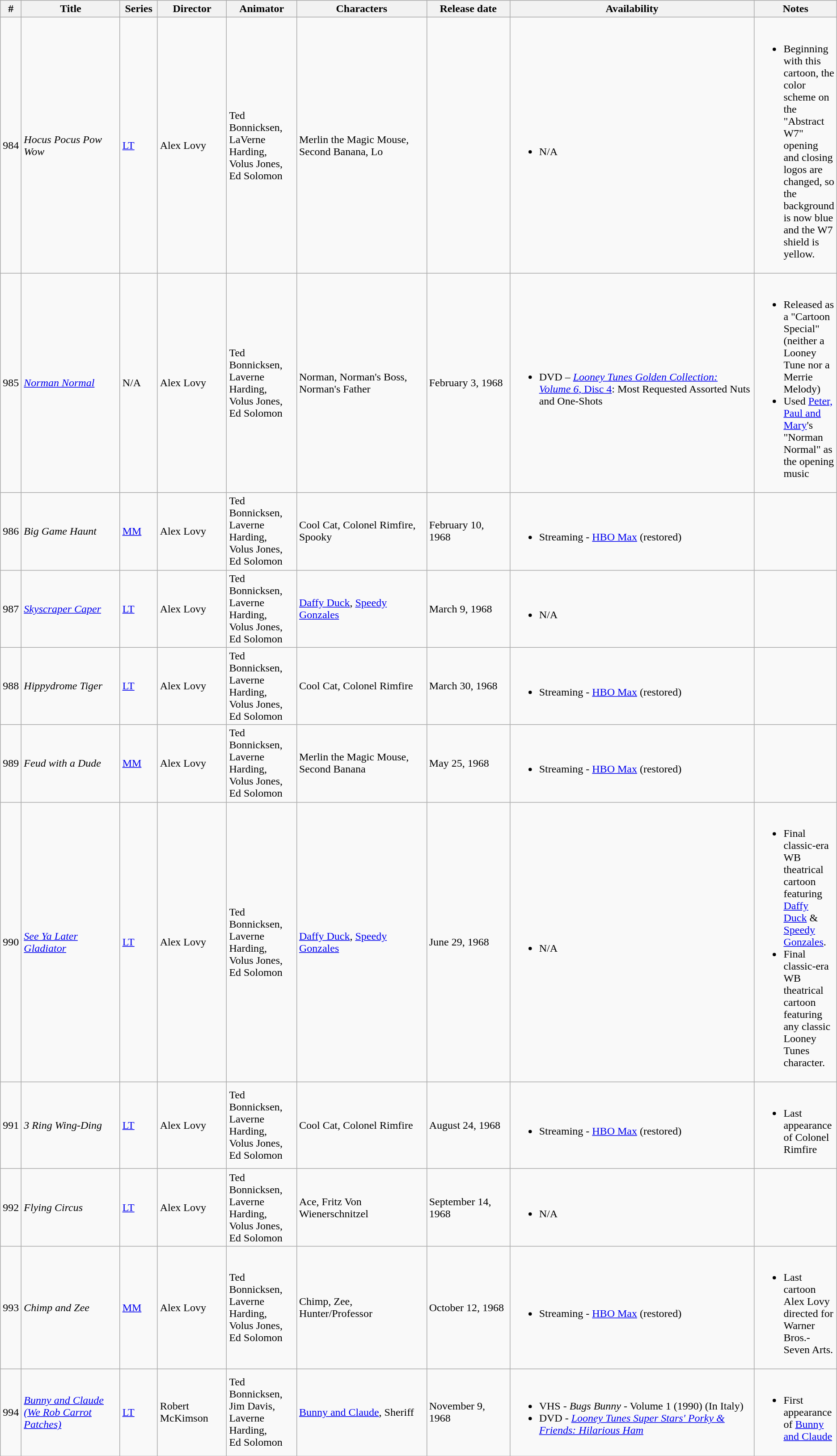<table class="wikitable sortable">
<tr>
<th scope="col" style="width: 5px;">#</th>
<th scope="col" style="width: 150px;">Title</th>
<th scope="col" style="width: 50px;">Series</th>
<th scope="col" style="width: 100px;">Director</th>
<th scope="col" style="width: 100px;">Animator</th>
<th scope="col" style="width: 200px;">Characters</th>
<th scope="col" style="width: 125px;">Release date</th>
<th scope="col" style="width: 400px;">Availability</th>
<th>Notes</th>
</tr>
<tr>
<td>984</td>
<td><em>Hocus Pocus Pow Wow</em></td>
<td><a href='#'>LT</a></td>
<td>Alex Lovy</td>
<td>Ted Bonnicksen,<br>LaVerne Harding,<br>Volus Jones,<br>Ed Solomon</td>
<td>Merlin the Magic Mouse, Second Banana, Lo</td>
<td></td>
<td><br><ul><li>N/A</li></ul></td>
<td><br><ul><li>Beginning with this cartoon, the color scheme on the "Abstract W7" opening and closing logos are changed, so the background is now blue and the W7 shield is yellow.</li></ul></td>
</tr>
<tr>
<td>985</td>
<td><em><a href='#'>Norman Normal</a></em></td>
<td>N/A</td>
<td>Alex Lovy</td>
<td>Ted Bonnicksen,<br>Laverne Harding,<br>Volus Jones,<br>Ed Solomon</td>
<td>Norman, Norman's Boss, Norman's Father</td>
<td>February 3, 1968</td>
<td><br><ul><li>DVD – <a href='#'><em>Looney Tunes Golden Collection: Volume 6</em>, Disc 4</a>: Most Requested Assorted Nuts and One-Shots</li></ul></td>
<td><br><ul><li>Released as a "Cartoon Special" (neither a Looney Tune nor a Merrie Melody)</li><li>Used <a href='#'>Peter, Paul and Mary</a>'s "Norman Normal" as the opening music</li></ul></td>
</tr>
<tr>
<td>986</td>
<td><em>Big Game Haunt</em></td>
<td><a href='#'>MM</a></td>
<td>Alex Lovy</td>
<td>Ted Bonnicksen,<br>Laverne Harding,<br>Volus Jones,<br>Ed Solomon</td>
<td>Cool Cat, Colonel Rimfire, Spooky</td>
<td>February 10, 1968</td>
<td><br><ul><li>Streaming - <a href='#'>HBO Max</a> (restored)</li></ul></td>
<td></td>
</tr>
<tr>
<td>987</td>
<td><em><a href='#'>Skyscraper Caper</a></em></td>
<td><a href='#'>LT</a></td>
<td>Alex Lovy</td>
<td>Ted Bonnicksen,<br>Laverne Harding,<br>Volus Jones,<br>Ed Solomon</td>
<td><a href='#'>Daffy Duck</a>, <a href='#'>Speedy Gonzales</a></td>
<td>March 9, 1968</td>
<td><br><ul><li>N/A</li></ul></td>
<td></td>
</tr>
<tr>
<td>988</td>
<td><em>Hippydrome Tiger</em></td>
<td><a href='#'>LT</a></td>
<td>Alex Lovy</td>
<td>Ted Bonnicksen,<br>Laverne Harding,<br>Volus Jones,<br>Ed Solomon</td>
<td>Cool Cat, Colonel Rimfire</td>
<td>March 30, 1968</td>
<td><br><ul><li>Streaming - <a href='#'>HBO Max</a> (restored)</li></ul></td>
<td></td>
</tr>
<tr>
<td>989</td>
<td><em>Feud with a Dude</em></td>
<td><a href='#'>MM</a></td>
<td>Alex Lovy</td>
<td>Ted Bonnicksen,<br>Laverne Harding,<br>Volus Jones,<br>Ed Solomon</td>
<td>Merlin the Magic Mouse, Second Banana</td>
<td>May 25, 1968</td>
<td><br><ul><li>Streaming - <a href='#'>HBO Max</a> (restored)</li></ul></td>
<td></td>
</tr>
<tr>
<td>990</td>
<td><em><a href='#'>See Ya Later Gladiator</a></em></td>
<td><a href='#'>LT</a></td>
<td>Alex Lovy</td>
<td>Ted Bonnicksen,<br>Laverne Harding,<br>Volus Jones,<br>Ed Solomon</td>
<td><a href='#'>Daffy Duck</a>, <a href='#'>Speedy Gonzales</a></td>
<td>June 29, 1968</td>
<td><br><ul><li>N/A</li></ul></td>
<td><br><ul><li>Final classic-era WB theatrical cartoon featuring <a href='#'>Daffy Duck</a> & <a href='#'>Speedy Gonzales</a>.</li><li>Final classic-era WB theatrical cartoon featuring any classic Looney Tunes character.</li></ul></td>
</tr>
<tr>
<td>991</td>
<td><em>3 Ring Wing-Ding</em></td>
<td><a href='#'>LT</a></td>
<td>Alex Lovy</td>
<td>Ted Bonnicksen,<br>Laverne Harding,<br>Volus Jones,<br>Ed Solomon</td>
<td>Cool Cat, Colonel Rimfire</td>
<td>August 24, 1968</td>
<td><br><ul><li>Streaming - <a href='#'>HBO Max</a> (restored)</li></ul></td>
<td><br><ul><li>Last appearance of Colonel Rimfire</li></ul></td>
</tr>
<tr>
<td>992</td>
<td><em>Flying Circus</em></td>
<td><a href='#'>LT</a></td>
<td>Alex Lovy</td>
<td>Ted Bonnicksen,<br>Laverne Harding,<br>Volus Jones,<br>Ed Solomon</td>
<td>Ace, Fritz Von Wienerschnitzel</td>
<td>September 14, 1968</td>
<td><br><ul><li>N/A</li></ul></td>
<td></td>
</tr>
<tr>
<td>993</td>
<td><em>Chimp and Zee</em></td>
<td><a href='#'>MM</a></td>
<td>Alex Lovy</td>
<td>Ted Bonnicksen,<br>Laverne Harding,<br>Volus Jones,<br>Ed Solomon</td>
<td>Chimp, Zee, Hunter/Professor</td>
<td>October 12, 1968</td>
<td><br><ul><li>Streaming - <a href='#'>HBO Max</a> (restored)</li></ul></td>
<td><br><ul><li>Last cartoon Alex Lovy directed for Warner Bros.-Seven Arts.</li></ul></td>
</tr>
<tr>
<td>994</td>
<td><em><a href='#'>Bunny and Claude (We Rob Carrot Patches)</a></em></td>
<td><a href='#'>LT</a></td>
<td>Robert McKimson</td>
<td>Ted Bonnicksen,<br>Jim Davis,<br>Laverne Harding,<br>Ed Solomon</td>
<td><a href='#'>Bunny and Claude</a>, Sheriff</td>
<td>November 9, 1968</td>
<td><br><ul><li>VHS - <em>Bugs Bunny</em> - Volume 1 (1990) (In Italy)</li><li>DVD - <em><a href='#'>Looney Tunes Super Stars' Porky & Friends: Hilarious Ham</a></em></li></ul></td>
<td><br><ul><li>First appearance of <a href='#'>Bunny and Claude</a></li></ul></td>
</tr>
</table>
